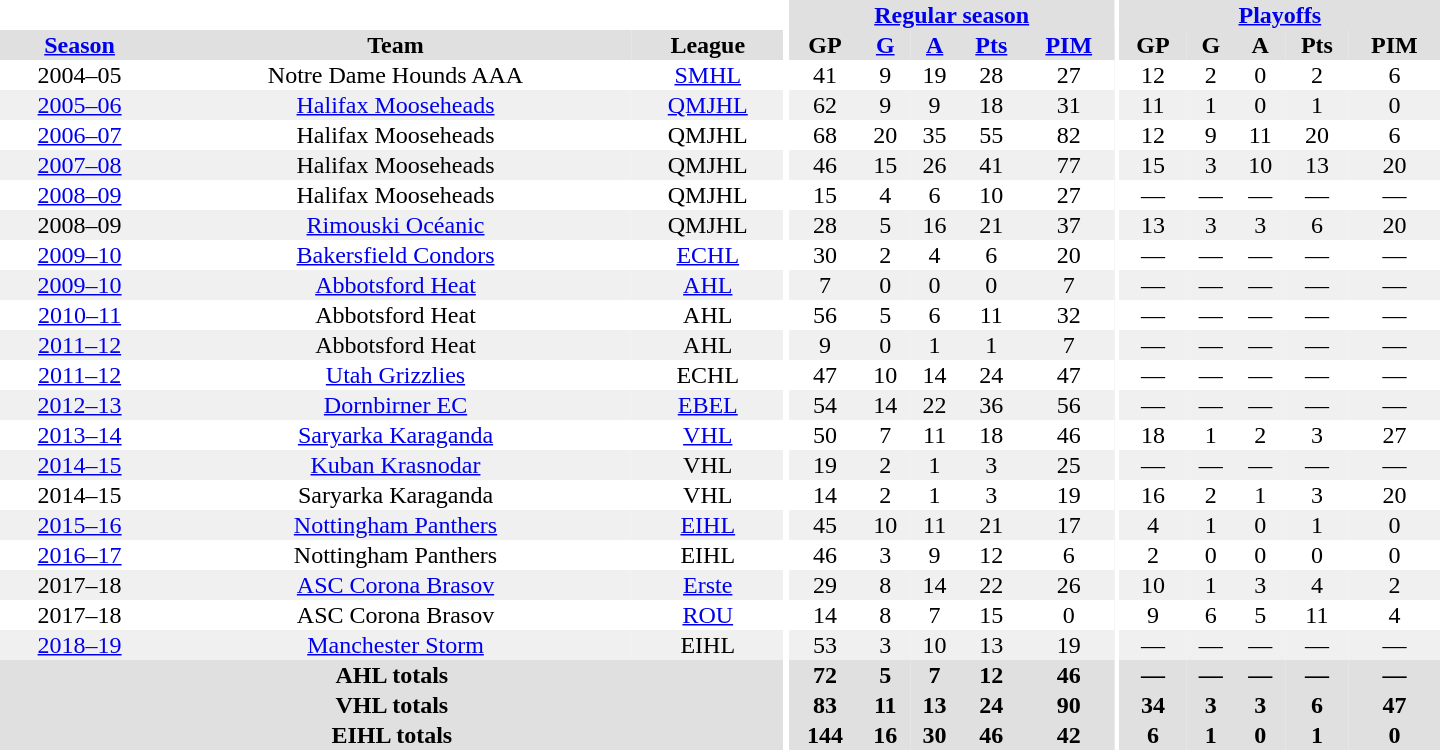<table border="0" cellpadding="1" cellspacing="0" style="text-align:center; width:60em">
<tr bgcolor="#e0e0e0">
<th colspan="3" bgcolor="#ffffff"></th>
<th rowspan="99" bgcolor="#ffffff"></th>
<th colspan="5"><a href='#'>Regular season</a></th>
<th rowspan="99" bgcolor="#ffffff"></th>
<th colspan="5"><a href='#'>Playoffs</a></th>
</tr>
<tr bgcolor="#e0e0e0">
<th><a href='#'>Season</a></th>
<th>Team</th>
<th>League</th>
<th>GP</th>
<th><a href='#'>G</a></th>
<th><a href='#'>A</a></th>
<th><a href='#'>Pts</a></th>
<th><a href='#'>PIM</a></th>
<th>GP</th>
<th>G</th>
<th>A</th>
<th>Pts</th>
<th>PIM</th>
</tr>
<tr>
<td>2004–05</td>
<td>Notre Dame Hounds AAA</td>
<td><a href='#'>SMHL</a></td>
<td>41</td>
<td>9</td>
<td>19</td>
<td>28</td>
<td>27</td>
<td>12</td>
<td>2</td>
<td>0</td>
<td>2</td>
<td>6</td>
</tr>
<tr bgcolor="#f0f0f0">
<td><a href='#'>2005–06</a></td>
<td><a href='#'>Halifax Mooseheads</a></td>
<td><a href='#'>QMJHL</a></td>
<td>62</td>
<td>9</td>
<td>9</td>
<td>18</td>
<td>31</td>
<td>11</td>
<td>1</td>
<td>0</td>
<td>1</td>
<td>0</td>
</tr>
<tr>
<td><a href='#'>2006–07</a></td>
<td>Halifax Mooseheads</td>
<td>QMJHL</td>
<td>68</td>
<td>20</td>
<td>35</td>
<td>55</td>
<td>82</td>
<td>12</td>
<td>9</td>
<td>11</td>
<td>20</td>
<td>6</td>
</tr>
<tr bgcolor="#f0f0f0">
<td><a href='#'>2007–08</a></td>
<td>Halifax Mooseheads</td>
<td>QMJHL</td>
<td>46</td>
<td>15</td>
<td>26</td>
<td>41</td>
<td>77</td>
<td>15</td>
<td>3</td>
<td>10</td>
<td>13</td>
<td>20</td>
</tr>
<tr>
<td><a href='#'>2008–09</a></td>
<td>Halifax Mooseheads</td>
<td>QMJHL</td>
<td>15</td>
<td>4</td>
<td>6</td>
<td>10</td>
<td>27</td>
<td>—</td>
<td>—</td>
<td>—</td>
<td>—</td>
<td>—</td>
</tr>
<tr bgcolor="#f0f0f0">
<td>2008–09</td>
<td><a href='#'>Rimouski Océanic</a></td>
<td>QMJHL</td>
<td>28</td>
<td>5</td>
<td>16</td>
<td>21</td>
<td>37</td>
<td>13</td>
<td>3</td>
<td>3</td>
<td>6</td>
<td>20</td>
</tr>
<tr>
<td><a href='#'>2009–10</a></td>
<td><a href='#'>Bakersfield Condors</a></td>
<td><a href='#'>ECHL</a></td>
<td>30</td>
<td>2</td>
<td>4</td>
<td>6</td>
<td>20</td>
<td>—</td>
<td>—</td>
<td>—</td>
<td>—</td>
<td>—</td>
</tr>
<tr bgcolor="#f0f0f0">
<td><a href='#'>2009–10</a></td>
<td><a href='#'>Abbotsford Heat</a></td>
<td><a href='#'>AHL</a></td>
<td>7</td>
<td>0</td>
<td>0</td>
<td>0</td>
<td>7</td>
<td>—</td>
<td>—</td>
<td>—</td>
<td>—</td>
<td>—</td>
</tr>
<tr>
<td><a href='#'>2010–11</a></td>
<td>Abbotsford Heat</td>
<td>AHL</td>
<td>56</td>
<td>5</td>
<td>6</td>
<td>11</td>
<td>32</td>
<td>—</td>
<td>—</td>
<td>—</td>
<td>—</td>
<td>—</td>
</tr>
<tr bgcolor="#f0f0f0">
<td><a href='#'>2011–12</a></td>
<td>Abbotsford Heat</td>
<td>AHL</td>
<td>9</td>
<td>0</td>
<td>1</td>
<td>1</td>
<td>7</td>
<td>—</td>
<td>—</td>
<td>—</td>
<td>—</td>
<td>—</td>
</tr>
<tr>
<td><a href='#'>2011–12</a></td>
<td><a href='#'>Utah Grizzlies</a></td>
<td>ECHL</td>
<td>47</td>
<td>10</td>
<td>14</td>
<td>24</td>
<td>47</td>
<td>—</td>
<td>—</td>
<td>—</td>
<td>—</td>
<td>—</td>
</tr>
<tr bgcolor="#f0f0f0">
<td><a href='#'>2012–13</a></td>
<td><a href='#'>Dornbirner EC</a></td>
<td><a href='#'>EBEL</a></td>
<td>54</td>
<td>14</td>
<td>22</td>
<td>36</td>
<td>56</td>
<td>—</td>
<td>—</td>
<td>—</td>
<td>—</td>
<td>—</td>
</tr>
<tr>
<td><a href='#'>2013–14</a></td>
<td><a href='#'>Saryarka Karaganda</a></td>
<td><a href='#'>VHL</a></td>
<td>50</td>
<td>7</td>
<td>11</td>
<td>18</td>
<td>46</td>
<td>18</td>
<td>1</td>
<td>2</td>
<td>3</td>
<td>27</td>
</tr>
<tr bgcolor="#f0f0f0">
<td><a href='#'>2014–15</a></td>
<td><a href='#'>Kuban Krasnodar</a></td>
<td>VHL</td>
<td>19</td>
<td>2</td>
<td>1</td>
<td>3</td>
<td>25</td>
<td>—</td>
<td>—</td>
<td>—</td>
<td>—</td>
<td>—</td>
</tr>
<tr>
<td>2014–15</td>
<td>Saryarka Karaganda</td>
<td>VHL</td>
<td>14</td>
<td>2</td>
<td>1</td>
<td>3</td>
<td>19</td>
<td>16</td>
<td>2</td>
<td>1</td>
<td>3</td>
<td>20</td>
</tr>
<tr bgcolor="#f0f0f0">
<td><a href='#'>2015–16</a></td>
<td><a href='#'>Nottingham Panthers</a></td>
<td><a href='#'>EIHL</a></td>
<td>45</td>
<td>10</td>
<td>11</td>
<td>21</td>
<td>17</td>
<td>4</td>
<td>1</td>
<td>0</td>
<td>1</td>
<td>0</td>
</tr>
<tr>
<td><a href='#'>2016–17</a></td>
<td>Nottingham Panthers</td>
<td>EIHL</td>
<td>46</td>
<td>3</td>
<td>9</td>
<td>12</td>
<td>6</td>
<td>2</td>
<td>0</td>
<td>0</td>
<td>0</td>
<td>0</td>
</tr>
<tr bgcolor="#f0f0f0">
<td>2017–18</td>
<td><a href='#'>ASC Corona Brasov</a></td>
<td><a href='#'>Erste</a></td>
<td>29</td>
<td>8</td>
<td>14</td>
<td>22</td>
<td>26</td>
<td>10</td>
<td>1</td>
<td>3</td>
<td>4</td>
<td>2</td>
</tr>
<tr>
<td>2017–18</td>
<td>ASC Corona Brasov</td>
<td><a href='#'>ROU</a></td>
<td>14</td>
<td>8</td>
<td>7</td>
<td>15</td>
<td>0</td>
<td>9</td>
<td>6</td>
<td>5</td>
<td>11</td>
<td>4</td>
</tr>
<tr bgcolor="#f0f0f0">
<td><a href='#'>2018–19</a></td>
<td><a href='#'>Manchester Storm</a></td>
<td>EIHL</td>
<td>53</td>
<td>3</td>
<td>10</td>
<td>13</td>
<td>19</td>
<td>—</td>
<td>—</td>
<td>—</td>
<td>—</td>
<td>—</td>
</tr>
<tr bgcolor="#e0e0e0">
<th colspan="3">AHL totals</th>
<th>72</th>
<th>5</th>
<th>7</th>
<th>12</th>
<th>46</th>
<th>—</th>
<th>—</th>
<th>—</th>
<th>—</th>
<th>—</th>
</tr>
<tr bgcolor="#e0e0e0">
<th colspan="3">VHL totals</th>
<th>83</th>
<th>11</th>
<th>13</th>
<th>24</th>
<th>90</th>
<th>34</th>
<th>3</th>
<th>3</th>
<th>6</th>
<th>47</th>
</tr>
<tr bgcolor="#e0e0e0">
<th colspan="3">EIHL totals</th>
<th>144</th>
<th>16</th>
<th>30</th>
<th>46</th>
<th>42</th>
<th>6</th>
<th>1</th>
<th>0</th>
<th>1</th>
<th>0</th>
</tr>
</table>
